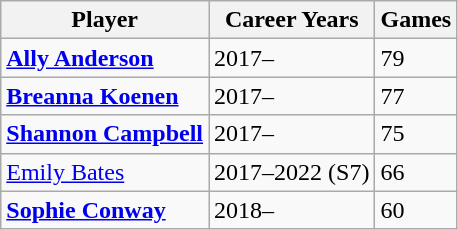<table class="wikitable">
<tr>
<th>Player</th>
<th>Career Years</th>
<th>Games</th>
</tr>
<tr>
<td><strong><a href='#'>Ally Anderson</a></strong></td>
<td>2017–</td>
<td>79</td>
</tr>
<tr>
<td><strong><a href='#'>Breanna Koenen</a></strong></td>
<td>2017–</td>
<td>77</td>
</tr>
<tr>
<td><strong><a href='#'>Shannon Campbell</a></strong></td>
<td>2017–</td>
<td>75</td>
</tr>
<tr>
<td><a href='#'>Emily Bates</a></td>
<td>2017–2022 (S7)</td>
<td>66</td>
</tr>
<tr>
<td><strong><a href='#'>Sophie Conway</a></strong></td>
<td>2018–</td>
<td>60</td>
</tr>
</table>
